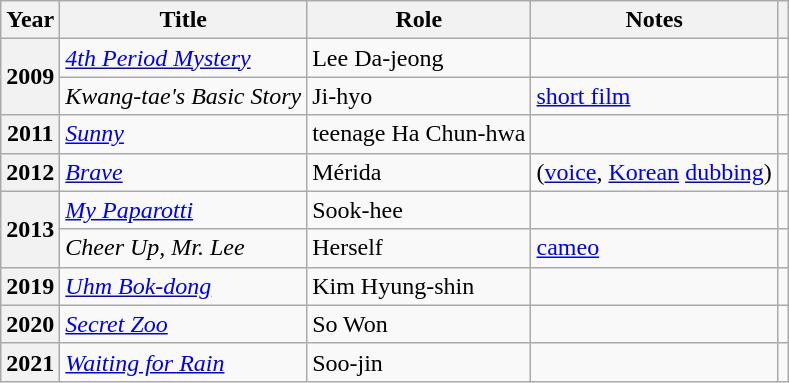<table class="wikitable sortable plainrowheaders">
<tr>
<th>Year</th>
<th>Title</th>
<th>Role</th>
<th>Notes</th>
<th scope="col" class="unsortable"></th>
</tr>
<tr>
<th scope="row" rowspan=2>2009</th>
<td><em><a href='#'>4th Period Mystery</a></em></td>
<td>Lee Da-jeong</td>
<td></td>
<td></td>
</tr>
<tr>
<td><em>Kwang-tae's Basic Story</em></td>
<td>Ji-hyo</td>
<td><a href='#'>short film</a></td>
<td></td>
</tr>
<tr>
<th scope="row">2011</th>
<td><em><a href='#'>Sunny</a></em></td>
<td>teenage Ha Chun-hwa</td>
<td></td>
<td></td>
</tr>
<tr>
<th scope="row">2012</th>
<td><em><a href='#'>Brave</a></em></td>
<td>Mérida</td>
<td>(<a href='#'>voice</a>, <a href='#'>Korean</a> <a href='#'>dubbing</a>)</td>
<td></td>
</tr>
<tr>
<th scope="row" rowspan=2>2013</th>
<td><em><a href='#'>My Paparotti</a></em></td>
<td>Sook-hee</td>
<td></td>
<td></td>
</tr>
<tr>
<td><em>Cheer Up, Mr. Lee</em></td>
<td>Herself</td>
<td><a href='#'>cameo</a></td>
<td></td>
</tr>
<tr>
<th scope="row">2019</th>
<td><em><a href='#'>Uhm Bok-dong</a></em></td>
<td>Kim Hyung-shin</td>
<td></td>
<td></td>
</tr>
<tr>
<th scope="row">2020</th>
<td><em><a href='#'>Secret Zoo</a></em></td>
<td>So Won</td>
<td></td>
<td></td>
</tr>
<tr>
<th scope="row">2021</th>
<td><em><a href='#'>Waiting for Rain</a></em></td>
<td>Soo-jin</td>
<td></td>
<td></td>
</tr>
</table>
